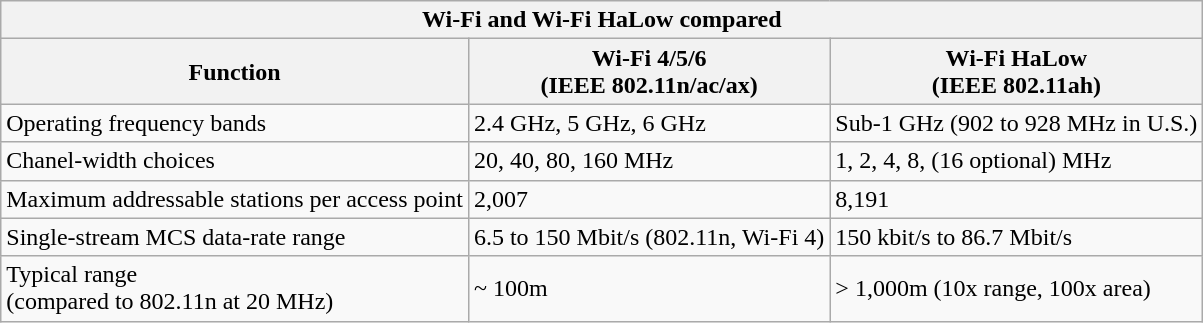<table class="wikitable">
<tr>
<th colspan="3">Wi-Fi and Wi-Fi HaLow compared</th>
</tr>
<tr>
<th>Function</th>
<th>Wi-Fi 4/5/6<br>(IEEE 802.11n/ac/ax)</th>
<th>Wi-Fi HaLow<br>(IEEE 802.11ah)</th>
</tr>
<tr>
<td>Operating frequency bands</td>
<td>2.4 GHz, 5 GHz, 6 GHz</td>
<td>Sub-1 GHz (902 to 928 MHz in U.S.)</td>
</tr>
<tr>
<td>Chanel-width choices</td>
<td>20, 40, 80, 160 MHz</td>
<td>1, 2, 4, 8, (16 optional) MHz</td>
</tr>
<tr>
<td>Maximum addressable stations per access point</td>
<td>2,007</td>
<td>8,191</td>
</tr>
<tr>
<td>Single-stream MCS data-rate range</td>
<td>6.5 to 150 Mbit/s (802.11n, Wi-Fi 4)</td>
<td>150 kbit/s to 86.7 Mbit/s</td>
</tr>
<tr>
<td>Typical range<br>(compared to 802.11n at 20 MHz)</td>
<td>~ 100m</td>
<td>> 1,000m (10x range, 100x area)</td>
</tr>
</table>
